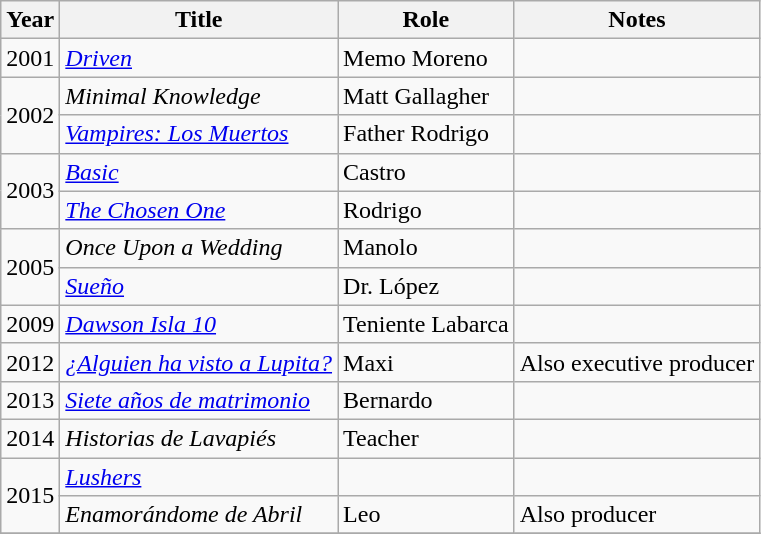<table class="wikitable sortable">
<tr>
<th scope="col">Year</th>
<th scope="col">Title</th>
<th scope="col">Role</th>
<th scope="col" class="unsortable">Notes</th>
</tr>
<tr>
<td>2001</td>
<td><em><a href='#'>Driven</a></em></td>
<td>Memo Moreno</td>
<td></td>
</tr>
<tr>
<td rowspan="2">2002</td>
<td><em>Minimal Knowledge</em></td>
<td>Matt Gallagher</td>
<td></td>
</tr>
<tr>
<td><em><a href='#'>Vampires: Los Muertos</a></em></td>
<td>Father Rodrigo</td>
<td></td>
</tr>
<tr>
<td rowspan="2">2003</td>
<td><em><a href='#'>Basic</a></em></td>
<td>Castro</td>
<td></td>
</tr>
<tr>
<td><em><a href='#'>The Chosen One</a></em></td>
<td>Rodrigo</td>
<td></td>
</tr>
<tr>
<td rowspan="2">2005</td>
<td><em>Once Upon a Wedding</em></td>
<td>Manolo</td>
<td></td>
</tr>
<tr>
<td><em><a href='#'>Sueño</a></em></td>
<td>Dr. López</td>
<td></td>
</tr>
<tr>
<td>2009</td>
<td><em><a href='#'>Dawson Isla 10</a></em></td>
<td>Teniente Labarca</td>
<td></td>
</tr>
<tr>
<td>2012</td>
<td><em><a href='#'>¿Alguien ha visto a Lupita?</a></em></td>
<td>Maxi</td>
<td>Also executive producer</td>
</tr>
<tr>
<td>2013</td>
<td><em><a href='#'>Siete años de matrimonio</a></em></td>
<td>Bernardo</td>
<td></td>
</tr>
<tr>
<td>2014</td>
<td><em>Historias de Lavapiés</em></td>
<td>Teacher</td>
<td></td>
</tr>
<tr>
<td rowspan="2">2015</td>
<td><em><a href='#'>Lushers</a></em></td>
<td></td>
<td></td>
</tr>
<tr>
<td><em>Enamorándome de Abril</em></td>
<td>Leo</td>
<td>Also producer</td>
</tr>
<tr>
</tr>
</table>
